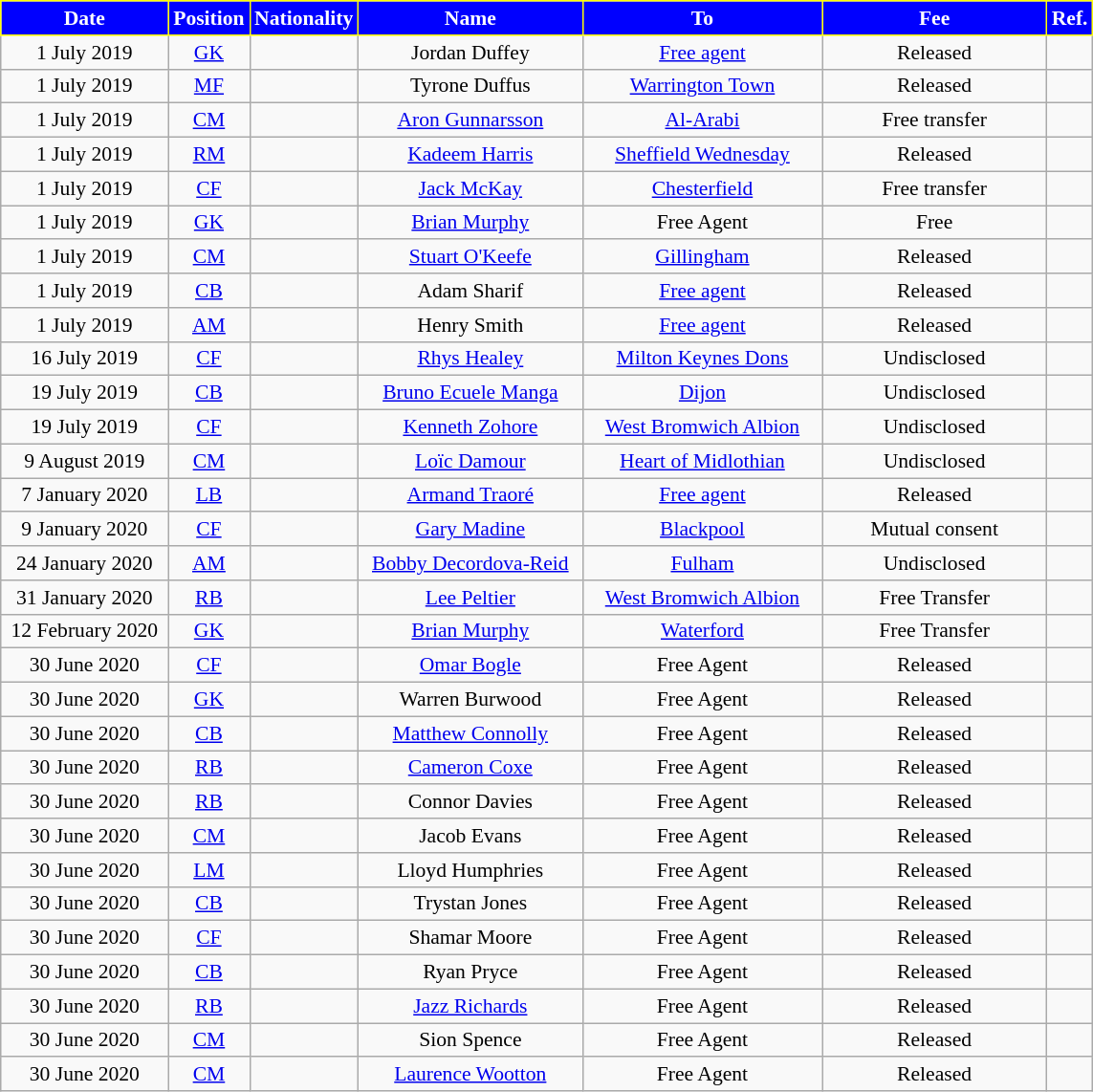<table class="wikitable"  style="text-align:center; font-size:90%; ">
<tr>
<th style="background:blue; color:white; border:1px solid yellow; width:110px;">Date</th>
<th style="background:blue; color:white; border:1px solid yellow; width:50px;">Position</th>
<th style="background:blue; color:white; border:1px solid yellow; width:50px;">Nationality</th>
<th style="background:blue; color:white; border:1px solid yellow; width:150px;">Name</th>
<th style="background:blue; color:white; border:1px solid yellow; width:160px;">To</th>
<th style="background:blue; color:white; border:1px solid yellow; width:150px;">Fee</th>
<th style="background:blue; color:white; border:1px solid yellow; width:25px;">Ref.</th>
</tr>
<tr>
<td>1 July 2019</td>
<td><a href='#'>GK</a></td>
<td></td>
<td>Jordan Duffey</td>
<td> <a href='#'>Free agent</a></td>
<td>Released</td>
<td></td>
</tr>
<tr>
<td>1 July 2019</td>
<td><a href='#'>MF</a></td>
<td></td>
<td>Tyrone Duffus</td>
<td> <a href='#'>Warrington Town</a></td>
<td>Released</td>
<td></td>
</tr>
<tr>
<td>1 July 2019</td>
<td><a href='#'>CM</a></td>
<td></td>
<td><a href='#'>Aron Gunnarsson</a></td>
<td> <a href='#'>Al-Arabi</a></td>
<td>Free transfer</td>
<td></td>
</tr>
<tr>
<td>1 July 2019</td>
<td><a href='#'>RM</a></td>
<td></td>
<td><a href='#'>Kadeem Harris</a></td>
<td> <a href='#'>Sheffield Wednesday</a></td>
<td>Released</td>
<td></td>
</tr>
<tr>
<td>1 July 2019</td>
<td><a href='#'>CF</a></td>
<td></td>
<td><a href='#'>Jack McKay</a></td>
<td> <a href='#'>Chesterfield</a></td>
<td>Free transfer</td>
<td></td>
</tr>
<tr>
<td>1 July 2019</td>
<td><a href='#'>GK</a></td>
<td></td>
<td><a href='#'>Brian Murphy</a></td>
<td>Free Agent</td>
<td>Free</td>
<td></td>
</tr>
<tr>
<td>1 July 2019</td>
<td><a href='#'>CM</a></td>
<td></td>
<td><a href='#'>Stuart O'Keefe</a></td>
<td> <a href='#'>Gillingham</a></td>
<td>Released</td>
<td></td>
</tr>
<tr>
<td>1 July 2019</td>
<td><a href='#'>CB</a></td>
<td></td>
<td>Adam Sharif</td>
<td> <a href='#'>Free agent</a></td>
<td>Released</td>
<td></td>
</tr>
<tr>
<td>1 July 2019</td>
<td><a href='#'>AM</a></td>
<td></td>
<td>Henry Smith</td>
<td> <a href='#'>Free agent</a></td>
<td>Released</td>
<td></td>
</tr>
<tr>
<td>16 July 2019</td>
<td><a href='#'>CF</a></td>
<td></td>
<td><a href='#'>Rhys Healey</a></td>
<td> <a href='#'>Milton Keynes Dons</a></td>
<td>Undisclosed</td>
<td></td>
</tr>
<tr>
<td>19 July 2019</td>
<td><a href='#'>CB</a></td>
<td></td>
<td><a href='#'>Bruno Ecuele Manga</a></td>
<td> <a href='#'>Dijon</a></td>
<td>Undisclosed</td>
<td></td>
</tr>
<tr>
<td>19 July 2019</td>
<td><a href='#'>CF</a></td>
<td></td>
<td><a href='#'>Kenneth Zohore</a></td>
<td> <a href='#'>West Bromwich Albion</a></td>
<td>Undisclosed</td>
<td></td>
</tr>
<tr>
<td>9 August 2019</td>
<td><a href='#'>CM</a></td>
<td></td>
<td><a href='#'>Loïc Damour</a></td>
<td> <a href='#'>Heart of Midlothian</a></td>
<td>Undisclosed</td>
<td></td>
</tr>
<tr>
<td>7 January 2020</td>
<td><a href='#'>LB</a></td>
<td></td>
<td><a href='#'>Armand Traoré</a></td>
<td> <a href='#'>Free agent</a></td>
<td>Released</td>
<td></td>
</tr>
<tr>
<td>9 January 2020</td>
<td><a href='#'>CF</a></td>
<td></td>
<td><a href='#'>Gary Madine</a></td>
<td> <a href='#'>Blackpool</a></td>
<td>Mutual consent</td>
<td></td>
</tr>
<tr>
<td>24 January 2020</td>
<td><a href='#'>AM</a></td>
<td></td>
<td><a href='#'>Bobby Decordova-Reid</a></td>
<td> <a href='#'>Fulham</a></td>
<td>Undisclosed</td>
<td></td>
</tr>
<tr>
<td>31 January 2020</td>
<td><a href='#'>RB</a></td>
<td></td>
<td><a href='#'>Lee Peltier</a></td>
<td> <a href='#'>West Bromwich Albion</a></td>
<td>Free Transfer</td>
<td></td>
</tr>
<tr>
<td>12 February 2020</td>
<td><a href='#'>GK</a></td>
<td></td>
<td><a href='#'>Brian Murphy</a></td>
<td> <a href='#'>Waterford</a></td>
<td>Free Transfer</td>
<td></td>
</tr>
<tr>
<td>30 June 2020</td>
<td><a href='#'>CF</a></td>
<td></td>
<td><a href='#'>Omar Bogle</a></td>
<td>Free Agent</td>
<td>Released</td>
<td></td>
</tr>
<tr>
<td>30 June 2020</td>
<td><a href='#'>GK</a></td>
<td></td>
<td>Warren Burwood</td>
<td>Free Agent</td>
<td>Released</td>
<td></td>
</tr>
<tr>
<td>30 June 2020</td>
<td><a href='#'>CB</a></td>
<td></td>
<td><a href='#'>Matthew Connolly</a></td>
<td>Free Agent</td>
<td>Released</td>
<td></td>
</tr>
<tr>
<td>30 June 2020</td>
<td><a href='#'>RB</a></td>
<td></td>
<td><a href='#'>Cameron Coxe</a></td>
<td>Free Agent</td>
<td>Released</td>
<td></td>
</tr>
<tr>
<td>30 June 2020</td>
<td><a href='#'>RB</a></td>
<td></td>
<td>Connor Davies</td>
<td>Free Agent</td>
<td>Released</td>
<td></td>
</tr>
<tr>
<td>30 June 2020</td>
<td><a href='#'>CM</a></td>
<td></td>
<td>Jacob Evans</td>
<td>Free Agent</td>
<td>Released</td>
<td></td>
</tr>
<tr>
<td>30 June 2020</td>
<td><a href='#'>LM</a></td>
<td></td>
<td>Lloyd Humphries</td>
<td>Free Agent</td>
<td>Released</td>
<td></td>
</tr>
<tr>
<td>30 June 2020</td>
<td><a href='#'>CB</a></td>
<td></td>
<td>Trystan Jones</td>
<td>Free Agent</td>
<td>Released</td>
<td></td>
</tr>
<tr>
<td>30 June 2020</td>
<td><a href='#'>CF</a></td>
<td></td>
<td>Shamar Moore</td>
<td>Free Agent</td>
<td>Released</td>
<td></td>
</tr>
<tr>
<td>30 June 2020</td>
<td><a href='#'>CB</a></td>
<td></td>
<td>Ryan Pryce</td>
<td>Free Agent</td>
<td>Released</td>
<td></td>
</tr>
<tr>
<td>30 June 2020</td>
<td><a href='#'>RB</a></td>
<td></td>
<td><a href='#'>Jazz Richards</a></td>
<td>Free Agent</td>
<td>Released</td>
<td></td>
</tr>
<tr>
<td>30 June 2020</td>
<td><a href='#'>CM</a></td>
<td></td>
<td>Sion Spence</td>
<td>Free Agent</td>
<td>Released</td>
<td></td>
</tr>
<tr>
<td>30 June 2020</td>
<td><a href='#'>CM</a></td>
<td></td>
<td><a href='#'>Laurence Wootton</a></td>
<td>Free Agent</td>
<td>Released</td>
<td></td>
</tr>
</table>
